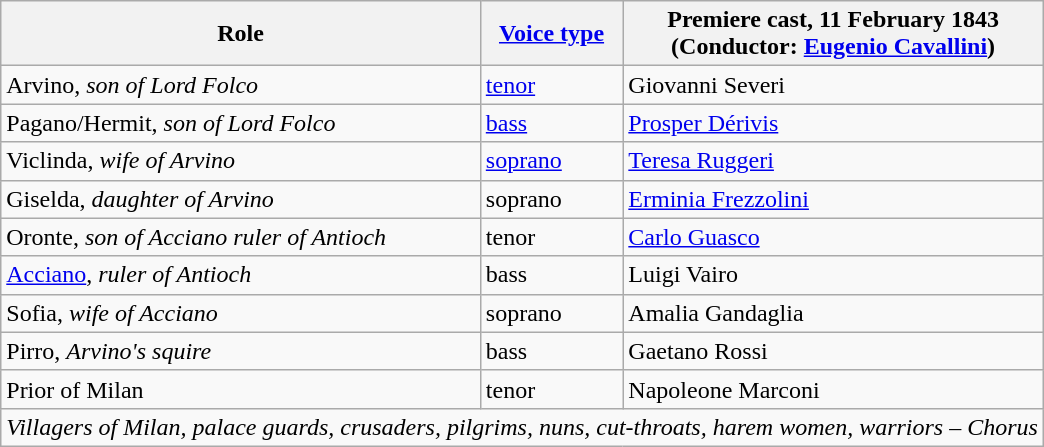<table class="wikitable">
<tr>
<th>Role</th>
<th><a href='#'>Voice type</a></th>
<th>Premiere cast, 11 February 1843<br>(Conductor: <a href='#'>Eugenio Cavallini</a>)</th>
</tr>
<tr>
<td>Arvino, <em>son of Lord Folco</em></td>
<td><a href='#'>tenor</a></td>
<td>Giovanni Severi</td>
</tr>
<tr>
<td>Pagano/Hermit, <em>son of Lord Folco</em></td>
<td><a href='#'>bass</a></td>
<td><a href='#'>Prosper Dérivis</a></td>
</tr>
<tr>
<td>Viclinda, <em>wife of Arvino</em></td>
<td><a href='#'>soprano</a></td>
<td><a href='#'>Teresa Ruggeri</a></td>
</tr>
<tr>
<td>Giselda, <em>daughter of Arvino</em></td>
<td>soprano</td>
<td><a href='#'>Erminia Frezzolini</a></td>
</tr>
<tr>
<td>Oronte, <em>son of Acciano ruler of Antioch</em></td>
<td>tenor</td>
<td><a href='#'>Carlo Guasco</a></td>
</tr>
<tr>
<td><a href='#'>Acciano</a>, <em>ruler of Antioch</em></td>
<td>bass</td>
<td>Luigi Vairo</td>
</tr>
<tr>
<td>Sofia, <em>wife of Acciano</em></td>
<td>soprano</td>
<td>Amalia Gandaglia</td>
</tr>
<tr>
<td>Pirro, <em>Arvino's squire</em></td>
<td>bass</td>
<td>Gaetano Rossi</td>
</tr>
<tr>
<td>Prior of Milan</td>
<td>tenor</td>
<td>Napoleone Marconi</td>
</tr>
<tr>
<td colspan="3"><em>Villagers of Milan, palace guards, crusaders, pilgrims, nuns, cut-throats, harem women, warriors – Chorus</em></td>
</tr>
</table>
